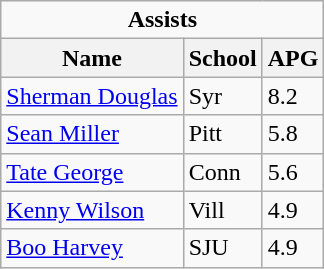<table class="wikitable">
<tr>
<td colspan=3 style="text-align:center;"><strong>Assists</strong></td>
</tr>
<tr>
<th>Name</th>
<th>School</th>
<th>APG</th>
</tr>
<tr>
<td><a href='#'>Sherman Douglas</a></td>
<td>Syr</td>
<td>8.2</td>
</tr>
<tr>
<td><a href='#'>Sean Miller</a></td>
<td>Pitt</td>
<td>5.8</td>
</tr>
<tr>
<td><a href='#'>Tate George</a></td>
<td>Conn</td>
<td>5.6</td>
</tr>
<tr>
<td><a href='#'>Kenny Wilson</a></td>
<td>Vill</td>
<td>4.9</td>
</tr>
<tr>
<td><a href='#'>Boo Harvey</a></td>
<td>SJU</td>
<td>4.9</td>
</tr>
</table>
